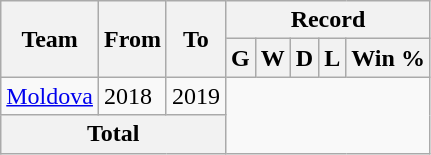<table class="wikitable" style="text-align: center">
<tr>
<th rowspan="2">Team</th>
<th rowspan="2">From</th>
<th rowspan="2">To</th>
<th colspan="5">Record</th>
</tr>
<tr>
<th>G</th>
<th>W</th>
<th>D</th>
<th>L</th>
<th>Win %</th>
</tr>
<tr>
<td align=left><a href='#'>Moldova</a></td>
<td align=left>2018</td>
<td align=left>2019<br></td>
</tr>
<tr>
<th colspan="3">Total<br></th>
</tr>
</table>
